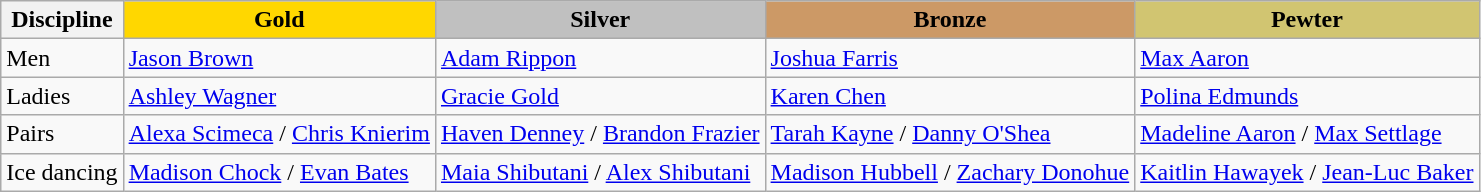<table class="wikitable">
<tr>
<th>Discipline</th>
<td align=center bgcolor=gold><strong>Gold</strong></td>
<td align=center bgcolor=silver><strong>Silver</strong></td>
<td align=center bgcolor=cc9966><strong>Bronze</strong></td>
<td align=center bgcolor=d1c571><strong>Pewter</strong></td>
</tr>
<tr>
<td>Men</td>
<td><a href='#'>Jason Brown</a></td>
<td><a href='#'>Adam Rippon</a></td>
<td><a href='#'>Joshua Farris</a></td>
<td><a href='#'>Max Aaron</a></td>
</tr>
<tr>
<td>Ladies</td>
<td><a href='#'>Ashley Wagner</a></td>
<td><a href='#'>Gracie Gold</a></td>
<td><a href='#'>Karen Chen</a></td>
<td><a href='#'>Polina Edmunds</a></td>
</tr>
<tr>
<td>Pairs</td>
<td><a href='#'>Alexa Scimeca</a> / <a href='#'>Chris Knierim</a></td>
<td><a href='#'>Haven Denney</a> / <a href='#'>Brandon Frazier</a></td>
<td><a href='#'>Tarah Kayne</a> / <a href='#'>Danny O'Shea</a></td>
<td><a href='#'>Madeline Aaron</a> / <a href='#'>Max Settlage</a></td>
</tr>
<tr>
<td>Ice dancing</td>
<td><a href='#'>Madison Chock</a> / <a href='#'>Evan Bates</a></td>
<td><a href='#'>Maia Shibutani</a> / <a href='#'>Alex Shibutani</a></td>
<td><a href='#'>Madison Hubbell</a> / <a href='#'>Zachary Donohue</a></td>
<td><a href='#'>Kaitlin Hawayek</a> / <a href='#'>Jean-Luc Baker</a></td>
</tr>
</table>
